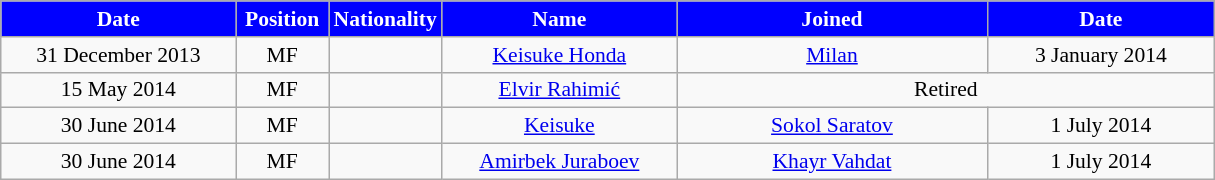<table class="wikitable"  style="text-align:center; font-size:90%; ">
<tr>
<th style="background:#00f; color:white; width:150px;">Date</th>
<th style="background:#00f; color:white; width:55px;">Position</th>
<th style="background:#00f; color:white; width:55px;">Nationality</th>
<th style="background:#00f; color:white; width:150px;">Name</th>
<th style="background:#00f; color:white; width:200px;">Joined</th>
<th style="background:#00f; color:white; width:145px;">Date</th>
</tr>
<tr>
<td>31 December 2013</td>
<td>MF</td>
<td></td>
<td><a href='#'>Keisuke Honda</a></td>
<td><a href='#'>Milan</a></td>
<td>3 January 2014</td>
</tr>
<tr>
<td>15 May 2014</td>
<td>MF</td>
<td></td>
<td><a href='#'>Elvir Rahimić</a></td>
<td colspan=2>Retired</td>
</tr>
<tr>
<td>30 June 2014</td>
<td>MF</td>
<td></td>
<td><a href='#'>Keisuke </a></td>
<td><a href='#'>Sokol Saratov</a></td>
<td>1 July 2014</td>
</tr>
<tr>
<td>30 June 2014</td>
<td>MF</td>
<td></td>
<td><a href='#'>Amirbek Juraboev</a></td>
<td><a href='#'>Khayr Vahdat</a></td>
<td>1 July 2014</td>
</tr>
</table>
